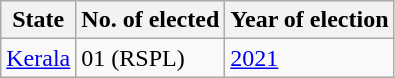<table class="wikitable sortable">
<tr>
<th>State</th>
<th>No. of elected</th>
<th>Year of election</th>
</tr>
<tr>
<td><a href='#'>Kerala</a></td>
<td>01 (RSPL)</td>
<td><a href='#'>2021</a></td>
</tr>
</table>
